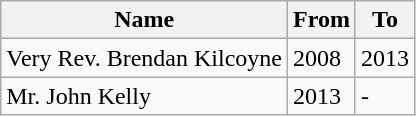<table class="wikitable">
<tr>
<th>Name</th>
<th>From</th>
<th>To</th>
</tr>
<tr>
<td>Very Rev. Brendan Kilcoyne</td>
<td>2008</td>
<td>2013</td>
</tr>
<tr>
<td>Mr. John Kelly</td>
<td>2013</td>
<td>-</td>
</tr>
</table>
